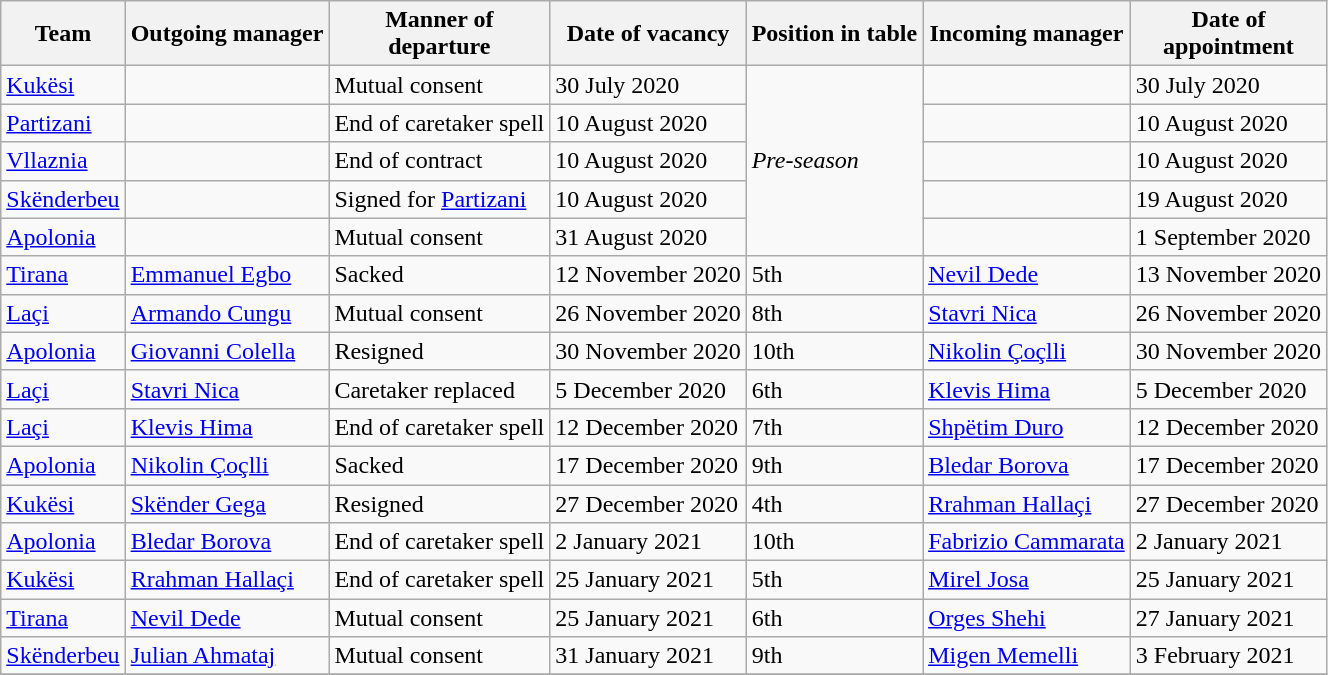<table class="wikitable sortable">
<tr>
<th>Team</th>
<th>Outgoing manager</th>
<th>Manner of<br>departure</th>
<th>Date of vacancy</th>
<th>Position in table</th>
<th>Incoming manager</th>
<th>Date of<br>appointment</th>
</tr>
<tr>
<td><a href='#'>Kukësi</a></td>
<td> </td>
<td>Mutual consent</td>
<td>30 July 2020</td>
<td rowspan=5><em>Pre-season</em></td>
<td> </td>
<td>30 July 2020</td>
</tr>
<tr>
<td><a href='#'>Partizani</a></td>
<td> </td>
<td>End of caretaker spell</td>
<td>10 August 2020</td>
<td> </td>
<td>10 August 2020</td>
</tr>
<tr>
<td><a href='#'>Vllaznia</a></td>
<td> </td>
<td>End of contract</td>
<td>10 August 2020</td>
<td> </td>
<td>10 August 2020</td>
</tr>
<tr>
<td><a href='#'>Skënderbeu</a></td>
<td> </td>
<td>Signed for <a href='#'>Partizani</a></td>
<td>10 August 2020</td>
<td> </td>
<td>19 August 2020</td>
</tr>
<tr>
<td><a href='#'>Apolonia</a></td>
<td> </td>
<td>Mutual consent</td>
<td>31 August 2020</td>
<td> </td>
<td>1 September 2020</td>
</tr>
<tr>
<td><a href='#'>Tirana</a></td>
<td> <a href='#'>Emmanuel Egbo</a></td>
<td>Sacked</td>
<td>12 November 2020</td>
<td>5th</td>
<td> <a href='#'>Nevil Dede</a></td>
<td>13 November 2020</td>
</tr>
<tr>
<td><a href='#'>Laçi</a></td>
<td> <a href='#'>Armando Cungu</a></td>
<td>Mutual consent</td>
<td>26 November 2020</td>
<td>8th</td>
<td> <a href='#'>Stavri Nica</a></td>
<td>26 November 2020</td>
</tr>
<tr>
<td><a href='#'>Apolonia</a></td>
<td> <a href='#'>Giovanni Colella</a></td>
<td>Resigned</td>
<td>30 November 2020</td>
<td>10th</td>
<td> <a href='#'>Nikolin Çoçlli</a></td>
<td>30 November 2020</td>
</tr>
<tr>
<td><a href='#'>Laçi</a></td>
<td> <a href='#'>Stavri Nica</a></td>
<td>Caretaker replaced</td>
<td>5 December 2020</td>
<td>6th</td>
<td> <a href='#'>Klevis Hima</a></td>
<td>5 December 2020</td>
</tr>
<tr>
<td><a href='#'>Laçi</a></td>
<td> <a href='#'>Klevis Hima</a></td>
<td>End of caretaker spell</td>
<td>12 December 2020</td>
<td>7th</td>
<td> <a href='#'>Shpëtim Duro</a></td>
<td>12 December 2020</td>
</tr>
<tr>
<td><a href='#'>Apolonia</a></td>
<td> <a href='#'>Nikolin Çoçlli</a></td>
<td>Sacked</td>
<td>17 December 2020</td>
<td>9th</td>
<td> <a href='#'>Bledar Borova</a></td>
<td>17 December 2020</td>
</tr>
<tr>
<td><a href='#'>Kukësi</a></td>
<td> <a href='#'>Skënder Gega</a></td>
<td>Resigned</td>
<td>27 December 2020</td>
<td>4th</td>
<td> <a href='#'>Rrahman Hallaçi</a></td>
<td>27 December 2020</td>
</tr>
<tr>
<td><a href='#'>Apolonia</a></td>
<td> <a href='#'>Bledar Borova</a></td>
<td>End of caretaker spell</td>
<td>2 January 2021</td>
<td>10th</td>
<td> <a href='#'>Fabrizio Cammarata</a></td>
<td>2 January 2021</td>
</tr>
<tr>
<td><a href='#'>Kukësi</a></td>
<td> <a href='#'>Rrahman Hallaçi</a></td>
<td>End of caretaker spell</td>
<td>25 January 2021</td>
<td>5th</td>
<td> <a href='#'>Mirel Josa</a></td>
<td>25 January 2021</td>
</tr>
<tr>
<td><a href='#'>Tirana</a></td>
<td> <a href='#'>Nevil Dede</a></td>
<td>Mutual consent</td>
<td>25 January 2021</td>
<td>6th</td>
<td> <a href='#'>Orges Shehi</a></td>
<td>27 January 2021</td>
</tr>
<tr>
<td><a href='#'>Skënderbeu</a></td>
<td> <a href='#'>Julian Ahmataj</a></td>
<td>Mutual consent</td>
<td>31 January 2021</td>
<td>9th</td>
<td> <a href='#'>Migen Memelli</a></td>
<td>3 February 2021</td>
</tr>
<tr>
</tr>
</table>
